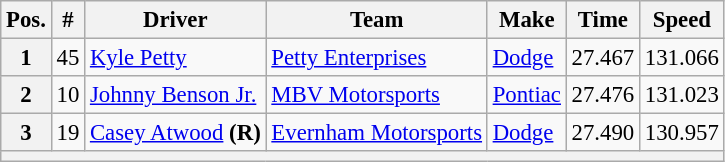<table class="wikitable" style="font-size:95%">
<tr>
<th>Pos.</th>
<th>#</th>
<th>Driver</th>
<th>Team</th>
<th>Make</th>
<th>Time</th>
<th>Speed</th>
</tr>
<tr>
<th>1</th>
<td>45</td>
<td><a href='#'>Kyle Petty</a></td>
<td><a href='#'>Petty Enterprises</a></td>
<td><a href='#'>Dodge</a></td>
<td>27.467</td>
<td>131.066</td>
</tr>
<tr>
<th>2</th>
<td>10</td>
<td><a href='#'>Johnny Benson Jr.</a></td>
<td><a href='#'>MBV Motorsports</a></td>
<td><a href='#'>Pontiac</a></td>
<td>27.476</td>
<td>131.023</td>
</tr>
<tr>
<th>3</th>
<td>19</td>
<td><a href='#'>Casey Atwood</a> <strong>(R)</strong></td>
<td><a href='#'>Evernham Motorsports</a></td>
<td><a href='#'>Dodge</a></td>
<td>27.490</td>
<td>130.957</td>
</tr>
<tr>
<th colspan="7"></th>
</tr>
</table>
